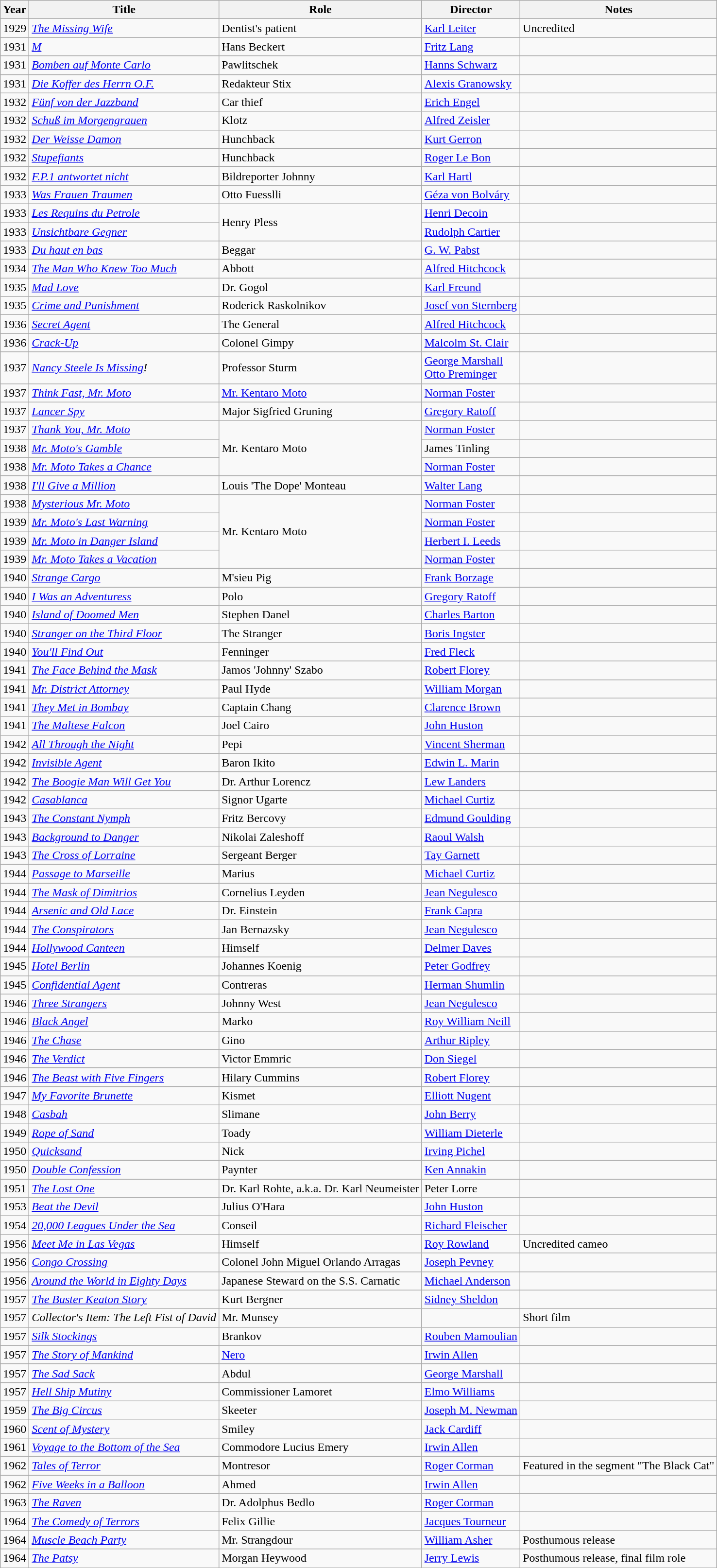<table class="wikitable sortable">
<tr>
<th scope="col">Year</th>
<th scope="col">Title</th>
<th scope="col">Role</th>
<th scope="col">Director</th>
<th scope="col" class="unsortable">Notes</th>
</tr>
<tr>
<td>1929</td>
<td><em><a href='#'>The Missing Wife</a></em></td>
<td>Dentist's patient</td>
<td><a href='#'>Karl Leiter</a></td>
<td>Uncredited</td>
</tr>
<tr>
<td>1931</td>
<td><em><a href='#'>M</a></em></td>
<td>Hans Beckert</td>
<td><a href='#'>Fritz Lang</a></td>
<td></td>
</tr>
<tr>
<td>1931</td>
<td><em><a href='#'>Bomben auf Monte Carlo</a></em></td>
<td>Pawlitschek</td>
<td><a href='#'>Hanns Schwarz</a></td>
<td></td>
</tr>
<tr>
<td>1931</td>
<td><em><a href='#'>Die Koffer des Herrn O.F.</a></em></td>
<td>Redakteur Stix</td>
<td><a href='#'>Alexis Granowsky</a></td>
<td></td>
</tr>
<tr>
<td>1932</td>
<td><em><a href='#'>Fünf von der Jazzband</a></em></td>
<td>Car thief</td>
<td><a href='#'>Erich Engel</a></td>
<td></td>
</tr>
<tr>
<td>1932</td>
<td><em><a href='#'>Schuß im Morgengrauen</a></em></td>
<td>Klotz</td>
<td><a href='#'>Alfred Zeisler</a></td>
<td></td>
</tr>
<tr>
<td>1932</td>
<td><em><a href='#'>Der Weisse Damon</a></em></td>
<td>Hunchback</td>
<td><a href='#'>Kurt Gerron</a></td>
<td></td>
</tr>
<tr>
<td>1932</td>
<td><em><a href='#'>Stupefiants</a></em></td>
<td>Hunchback</td>
<td><a href='#'>Roger Le Bon</a></td>
<td></td>
</tr>
<tr>
<td>1932</td>
<td><em><a href='#'>F.P.1 antwortet nicht</a></em></td>
<td>Bildreporter Johnny</td>
<td><a href='#'>Karl Hartl</a></td>
<td></td>
</tr>
<tr>
<td>1933</td>
<td><em><a href='#'>Was Frauen Traumen</a></em></td>
<td>Otto Fuesslli</td>
<td><a href='#'>Géza von Bolváry</a></td>
<td></td>
</tr>
<tr>
<td>1933</td>
<td><em><a href='#'>Les Requins du Petrole</a></em></td>
<td rowspan="2">Henry Pless</td>
<td><a href='#'>Henri Decoin</a></td>
<td></td>
</tr>
<tr>
<td>1933</td>
<td><em><a href='#'>Unsichtbare Gegner</a></em></td>
<td><a href='#'>Rudolph Cartier</a></td>
<td></td>
</tr>
<tr>
<td>1933</td>
<td><em><a href='#'>Du haut en bas</a></em></td>
<td>Beggar</td>
<td><a href='#'>G. W. Pabst</a></td>
<td></td>
</tr>
<tr>
<td>1934</td>
<td><em><a href='#'>The Man Who Knew Too Much</a></em></td>
<td>Abbott</td>
<td><a href='#'>Alfred Hitchcock</a></td>
<td></td>
</tr>
<tr>
<td>1935</td>
<td><em><a href='#'>Mad Love</a></em></td>
<td>Dr. Gogol</td>
<td><a href='#'>Karl Freund</a></td>
<td></td>
</tr>
<tr>
<td>1935</td>
<td><em><a href='#'>Crime and Punishment</a></em></td>
<td>Roderick Raskolnikov</td>
<td><a href='#'>Josef von Sternberg</a></td>
<td></td>
</tr>
<tr>
<td>1936</td>
<td><em><a href='#'>Secret Agent</a></em></td>
<td>The General</td>
<td><a href='#'>Alfred Hitchcock</a></td>
<td></td>
</tr>
<tr>
<td>1936</td>
<td><em><a href='#'>Crack-Up</a></em></td>
<td>Colonel Gimpy</td>
<td><a href='#'>Malcolm St. Clair</a></td>
<td></td>
</tr>
<tr>
<td>1937</td>
<td><em><a href='#'>Nancy Steele Is Missing</a>!</em></td>
<td>Professor Sturm</td>
<td><a href='#'>George Marshall</a><br><a href='#'>Otto Preminger</a></td>
<td></td>
</tr>
<tr>
<td>1937</td>
<td><em><a href='#'>Think Fast, Mr. Moto</a></em></td>
<td><a href='#'>Mr. Kentaro Moto</a></td>
<td><a href='#'>Norman Foster</a></td>
<td></td>
</tr>
<tr>
<td>1937</td>
<td><em><a href='#'>Lancer Spy</a></em></td>
<td>Major Sigfried Gruning</td>
<td><a href='#'>Gregory Ratoff</a></td>
</tr>
<tr>
<td>1937</td>
<td><em><a href='#'>Thank You, Mr. Moto</a></em></td>
<td rowspan="3">Mr. Kentaro Moto</td>
<td><a href='#'>Norman Foster</a></td>
<td></td>
</tr>
<tr>
<td>1938</td>
<td><em><a href='#'>Mr. Moto's Gamble</a></em></td>
<td>James Tinling</td>
<td></td>
</tr>
<tr>
<td>1938</td>
<td><em><a href='#'>Mr. Moto Takes a Chance</a></em></td>
<td><a href='#'>Norman Foster</a></td>
<td></td>
</tr>
<tr>
<td>1938</td>
<td><em><a href='#'>I'll Give a Million</a></em></td>
<td>Louis 'The Dope' Monteau</td>
<td><a href='#'>Walter Lang</a></td>
<td></td>
</tr>
<tr>
<td>1938</td>
<td><em><a href='#'>Mysterious Mr. Moto</a></em></td>
<td rowspan="4">Mr. Kentaro Moto</td>
<td><a href='#'>Norman Foster</a></td>
<td></td>
</tr>
<tr>
<td>1939</td>
<td><em><a href='#'>Mr. Moto's Last Warning</a></em></td>
<td><a href='#'>Norman Foster</a></td>
<td></td>
</tr>
<tr>
<td>1939</td>
<td><em><a href='#'>Mr. Moto in Danger Island</a></em></td>
<td><a href='#'>Herbert I. Leeds</a></td>
<td></td>
</tr>
<tr>
<td>1939</td>
<td><em><a href='#'>Mr. Moto Takes a Vacation</a></em></td>
<td><a href='#'>Norman Foster</a></td>
<td></td>
</tr>
<tr>
<td>1940</td>
<td><em><a href='#'>Strange Cargo</a></em></td>
<td>M'sieu Pig</td>
<td><a href='#'>Frank Borzage</a></td>
<td></td>
</tr>
<tr>
<td>1940</td>
<td><em><a href='#'>I Was an Adventuress</a></em></td>
<td>Polo</td>
<td><a href='#'>Gregory Ratoff</a></td>
<td></td>
</tr>
<tr>
<td>1940</td>
<td><em><a href='#'>Island of Doomed Men</a></em></td>
<td>Stephen Danel</td>
<td><a href='#'>Charles Barton</a></td>
<td></td>
</tr>
<tr>
<td>1940</td>
<td><em><a href='#'>Stranger on the Third Floor</a></em></td>
<td>The Stranger</td>
<td><a href='#'>Boris Ingster</a></td>
<td></td>
</tr>
<tr>
<td>1940</td>
<td><em><a href='#'>You'll Find Out</a></em></td>
<td>Fenninger</td>
<td><a href='#'>Fred Fleck</a></td>
<td></td>
</tr>
<tr>
<td>1941</td>
<td><em><a href='#'>The Face Behind the Mask</a></em></td>
<td>Jamos 'Johnny' Szabo</td>
<td><a href='#'>Robert Florey</a></td>
<td></td>
</tr>
<tr>
<td>1941</td>
<td><em><a href='#'>Mr. District Attorney</a></em></td>
<td>Paul Hyde</td>
<td><a href='#'>William Morgan</a></td>
<td></td>
</tr>
<tr>
<td>1941</td>
<td><em><a href='#'>They Met in Bombay</a></em></td>
<td>Captain Chang</td>
<td><a href='#'>Clarence Brown</a></td>
<td></td>
</tr>
<tr>
<td>1941</td>
<td><em><a href='#'>The Maltese Falcon</a></em></td>
<td>Joel Cairo</td>
<td><a href='#'>John Huston</a></td>
<td></td>
</tr>
<tr>
<td>1942</td>
<td><em><a href='#'>All Through the Night</a></em></td>
<td>Pepi</td>
<td><a href='#'>Vincent Sherman</a></td>
<td></td>
</tr>
<tr>
<td>1942</td>
<td><em><a href='#'>Invisible Agent</a></em></td>
<td>Baron Ikito</td>
<td><a href='#'>Edwin L. Marin</a></td>
<td></td>
</tr>
<tr>
<td>1942</td>
<td><em><a href='#'>The Boogie Man Will Get You</a></em></td>
<td>Dr. Arthur Lorencz</td>
<td><a href='#'>Lew Landers</a></td>
<td></td>
</tr>
<tr>
<td>1942</td>
<td><em><a href='#'>Casablanca</a></em></td>
<td>Signor Ugarte</td>
<td><a href='#'>Michael Curtiz</a></td>
<td></td>
</tr>
<tr>
<td>1943</td>
<td><em><a href='#'>The Constant Nymph</a></em></td>
<td>Fritz Bercovy</td>
<td><a href='#'>Edmund Goulding</a></td>
<td></td>
</tr>
<tr>
<td>1943</td>
<td><em><a href='#'>Background to Danger</a></em></td>
<td>Nikolai Zaleshoff</td>
<td><a href='#'>Raoul Walsh</a></td>
<td></td>
</tr>
<tr>
<td>1943</td>
<td><em><a href='#'>The Cross of Lorraine</a></em></td>
<td>Sergeant Berger</td>
<td><a href='#'>Tay Garnett</a></td>
<td></td>
</tr>
<tr>
<td>1944</td>
<td><em><a href='#'>Passage to Marseille</a></em></td>
<td>Marius</td>
<td><a href='#'>Michael Curtiz</a></td>
<td></td>
</tr>
<tr>
<td>1944</td>
<td><em><a href='#'>The Mask of Dimitrios</a></em></td>
<td>Cornelius Leyden</td>
<td><a href='#'>Jean Negulesco</a></td>
<td></td>
</tr>
<tr>
<td>1944</td>
<td><em><a href='#'>Arsenic and Old Lace</a></em></td>
<td>Dr. Einstein</td>
<td><a href='#'>Frank Capra</a></td>
<td></td>
</tr>
<tr>
<td>1944</td>
<td><em><a href='#'>The Conspirators</a></em></td>
<td>Jan Bernazsky</td>
<td><a href='#'>Jean Negulesco</a></td>
<td></td>
</tr>
<tr>
<td>1944</td>
<td><em><a href='#'>Hollywood Canteen</a></em></td>
<td>Himself</td>
<td><a href='#'>Delmer Daves</a></td>
<td></td>
</tr>
<tr>
<td>1945</td>
<td><em><a href='#'>Hotel Berlin</a></em></td>
<td>Johannes Koenig</td>
<td><a href='#'>Peter Godfrey</a></td>
<td></td>
</tr>
<tr>
<td>1945</td>
<td><em><a href='#'>Confidential Agent</a></em></td>
<td>Contreras</td>
<td><a href='#'>Herman Shumlin</a></td>
<td></td>
</tr>
<tr>
<td>1946</td>
<td><em><a href='#'>Three Strangers</a></em></td>
<td>Johnny West</td>
<td><a href='#'>Jean Negulesco</a></td>
<td></td>
</tr>
<tr>
<td>1946</td>
<td><em><a href='#'>Black Angel</a></em></td>
<td>Marko</td>
<td><a href='#'>Roy William Neill</a></td>
<td></td>
</tr>
<tr>
<td>1946</td>
<td><em><a href='#'>The Chase</a></em></td>
<td>Gino</td>
<td><a href='#'>Arthur Ripley</a></td>
<td></td>
</tr>
<tr>
<td>1946</td>
<td><em><a href='#'>The Verdict</a></em></td>
<td>Victor Emmric</td>
<td><a href='#'>Don Siegel</a></td>
<td></td>
</tr>
<tr>
<td>1946</td>
<td><em><a href='#'>The Beast with Five Fingers</a></em></td>
<td>Hilary Cummins</td>
<td><a href='#'>Robert Florey</a></td>
<td></td>
</tr>
<tr>
<td>1947</td>
<td><em><a href='#'>My Favorite Brunette</a></em></td>
<td>Kismet</td>
<td><a href='#'>Elliott Nugent</a></td>
<td></td>
</tr>
<tr>
<td>1948</td>
<td><em><a href='#'>Casbah</a></em></td>
<td>Slimane</td>
<td><a href='#'>John Berry</a></td>
<td></td>
</tr>
<tr>
<td>1949</td>
<td><em><a href='#'>Rope of Sand</a></em></td>
<td>Toady</td>
<td><a href='#'>William Dieterle</a></td>
<td></td>
</tr>
<tr>
<td>1950</td>
<td><em><a href='#'>Quicksand</a></em></td>
<td>Nick</td>
<td><a href='#'>Irving Pichel</a></td>
<td></td>
</tr>
<tr>
<td>1950</td>
<td><em><a href='#'>Double Confession</a></em></td>
<td>Paynter</td>
<td><a href='#'>Ken Annakin</a></td>
<td></td>
</tr>
<tr>
<td>1951</td>
<td><em><a href='#'>The Lost One</a></em></td>
<td>Dr. Karl Rohte, a.k.a. Dr. Karl Neumeister</td>
<td>Peter Lorre</td>
<td></td>
</tr>
<tr>
<td>1953</td>
<td><em><a href='#'>Beat the Devil</a></em></td>
<td>Julius O'Hara</td>
<td><a href='#'>John Huston</a></td>
<td></td>
</tr>
<tr>
<td>1954</td>
<td><em><a href='#'>20,000 Leagues Under the Sea</a></em></td>
<td>Conseil</td>
<td><a href='#'>Richard Fleischer</a></td>
<td></td>
</tr>
<tr>
<td>1956</td>
<td><em><a href='#'>Meet Me in Las Vegas</a></em></td>
<td>Himself</td>
<td><a href='#'>Roy Rowland</a></td>
<td>Uncredited cameo</td>
</tr>
<tr>
<td>1956</td>
<td><em><a href='#'>Congo Crossing</a></em></td>
<td>Colonel John Miguel Orlando Arragas</td>
<td><a href='#'>Joseph Pevney</a></td>
<td></td>
</tr>
<tr>
<td>1956</td>
<td><em><a href='#'>Around the World in Eighty Days</a></em></td>
<td>Japanese Steward on the S.S. Carnatic</td>
<td><a href='#'>Michael Anderson</a></td>
<td></td>
</tr>
<tr>
<td>1957</td>
<td><em><a href='#'>The Buster Keaton Story</a></em></td>
<td>Kurt Bergner</td>
<td><a href='#'>Sidney Sheldon</a></td>
<td></td>
</tr>
<tr>
<td>1957</td>
<td><em>Collector's Item: The Left Fist of David</em></td>
<td>Mr. Munsey</td>
<td></td>
<td>Short film</td>
</tr>
<tr>
<td>1957</td>
<td><em><a href='#'>Silk Stockings</a></em></td>
<td>Brankov</td>
<td><a href='#'>Rouben Mamoulian</a></td>
<td></td>
</tr>
<tr>
<td>1957</td>
<td><em><a href='#'>The Story of Mankind</a></em></td>
<td><a href='#'>Nero</a></td>
<td><a href='#'>Irwin Allen</a></td>
<td></td>
</tr>
<tr>
<td>1957</td>
<td><em><a href='#'>The Sad Sack</a></em></td>
<td>Abdul</td>
<td><a href='#'>George Marshall</a></td>
<td></td>
</tr>
<tr>
<td>1957</td>
<td><em><a href='#'>Hell Ship Mutiny</a></em></td>
<td>Commissioner Lamoret</td>
<td><a href='#'>Elmo Williams</a></td>
<td></td>
</tr>
<tr>
<td>1959</td>
<td><em><a href='#'>The Big Circus</a></em></td>
<td>Skeeter</td>
<td><a href='#'>Joseph M. Newman</a></td>
<td></td>
</tr>
<tr>
<td>1960</td>
<td><em><a href='#'>Scent of Mystery</a></em></td>
<td>Smiley</td>
<td><a href='#'>Jack Cardiff</a></td>
<td></td>
</tr>
<tr>
<td>1961</td>
<td><em><a href='#'>Voyage to the Bottom of the Sea</a></em></td>
<td>Commodore Lucius Emery</td>
<td><a href='#'>Irwin Allen</a></td>
<td></td>
</tr>
<tr>
<td>1962</td>
<td><em><a href='#'>Tales of Terror</a></em></td>
<td>Montresor</td>
<td><a href='#'>Roger Corman</a></td>
<td>Featured in the segment "The Black Cat"</td>
</tr>
<tr>
<td>1962</td>
<td><em><a href='#'>Five Weeks in a Balloon</a></em></td>
<td>Ahmed</td>
<td><a href='#'>Irwin Allen</a></td>
<td></td>
</tr>
<tr>
<td>1963</td>
<td><em><a href='#'>The Raven</a></em></td>
<td>Dr. Adolphus Bedlo</td>
<td><a href='#'>Roger Corman</a></td>
<td></td>
</tr>
<tr>
<td>1964</td>
<td><em><a href='#'>The Comedy of Terrors</a></em></td>
<td>Felix Gillie</td>
<td><a href='#'>Jacques Tourneur</a></td>
<td></td>
</tr>
<tr>
<td>1964</td>
<td><em><a href='#'>Muscle Beach Party</a></em></td>
<td>Mr. Strangdour</td>
<td><a href='#'>William Asher</a></td>
<td>Posthumous release</td>
</tr>
<tr>
<td>1964</td>
<td><em><a href='#'>The Patsy</a></em></td>
<td>Morgan Heywood</td>
<td><a href='#'>Jerry Lewis</a></td>
<td>Posthumous release, final film role</td>
</tr>
<tr>
</tr>
</table>
